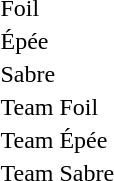<table>
<tr>
<td>Foil</td>
<td></td>
<td></td>
<td><br></td>
</tr>
<tr>
<td>Épée</td>
<td></td>
<td></td>
<td><br></td>
</tr>
<tr>
<td>Sabre</td>
<td></td>
<td></td>
<td><br></td>
</tr>
<tr>
<td>Team Foil</td>
<td></td>
<td></td>
<td></td>
</tr>
<tr>
<td>Team Épée</td>
<td></td>
<td></td>
<td></td>
</tr>
<tr>
<td>Team Sabre</td>
<td></td>
<td></td>
<td></td>
</tr>
</table>
